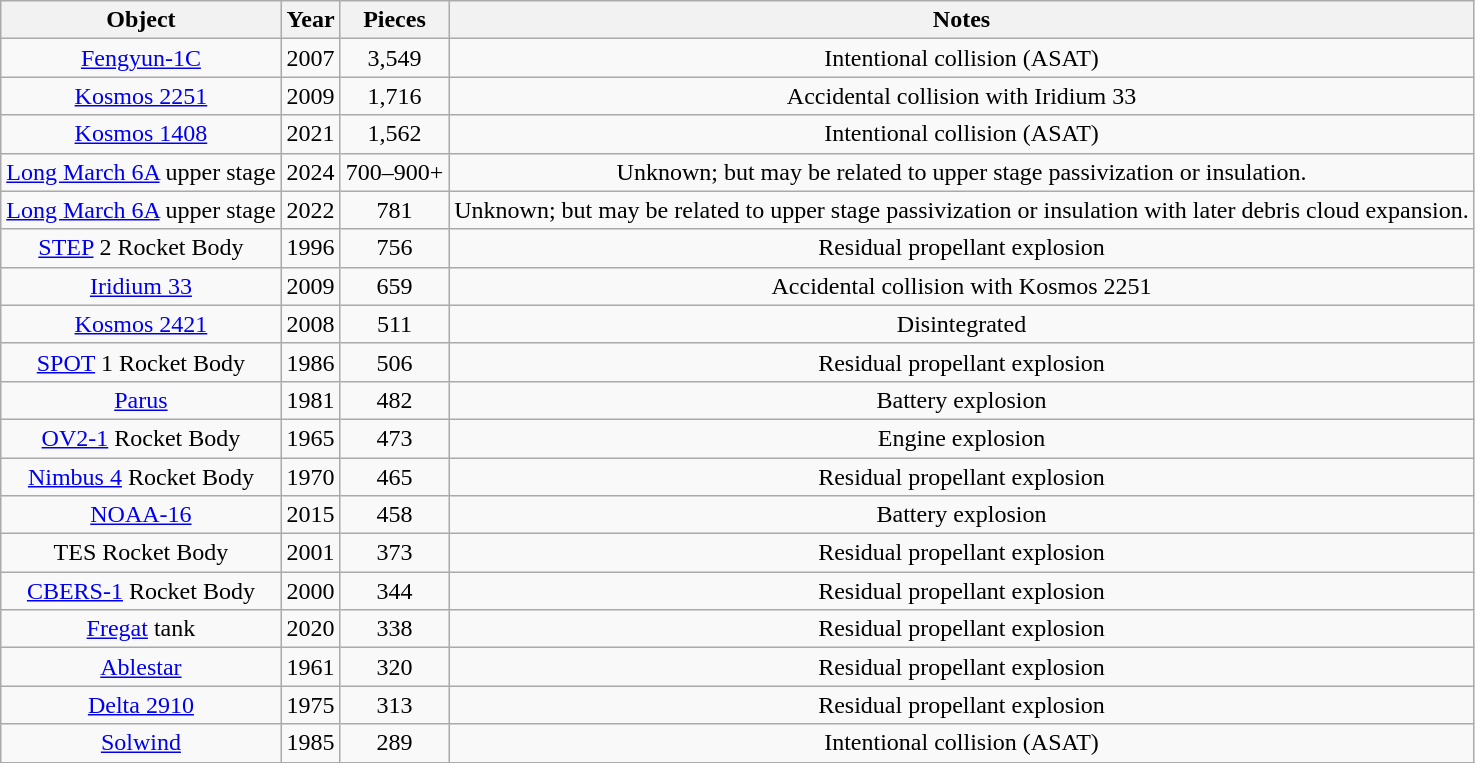<table class="wikitable sortable" style="text-align:center; margin:2px">
<tr>
<th>Object</th>
<th>Year</th>
<th>Pieces</th>
<th>Notes</th>
</tr>
<tr>
<td><a href='#'>Fengyun-1C</a></td>
<td>2007</td>
<td>3,549</td>
<td>Intentional collision (ASAT)</td>
</tr>
<tr>
<td><a href='#'>Kosmos 2251</a></td>
<td>2009</td>
<td>1,716</td>
<td>Accidental collision with Iridium 33</td>
</tr>
<tr>
<td><a href='#'>Kosmos 1408</a></td>
<td>2021</td>
<td>1,562</td>
<td>Intentional collision (ASAT)</td>
</tr>
<tr>
<td><a href='#'>Long March 6A</a> upper stage</td>
<td>2024</td>
<td>700–900+</td>
<td>Unknown; but may be related to upper stage passivization or insulation.</td>
</tr>
<tr>
<td><a href='#'>Long March 6A</a> upper stage</td>
<td>2022</td>
<td>781</td>
<td>Unknown; but may be related to upper stage passivization or insulation with later debris cloud expansion.</td>
</tr>
<tr>
<td><a href='#'>STEP</a> 2 Rocket Body</td>
<td>1996</td>
<td>756</td>
<td>Residual propellant explosion</td>
</tr>
<tr>
<td><a href='#'>Iridium 33</a></td>
<td>2009</td>
<td>659</td>
<td>Accidental collision with Kosmos 2251</td>
</tr>
<tr>
<td><a href='#'>Kosmos 2421</a></td>
<td>2008</td>
<td>511</td>
<td>Disintegrated</td>
</tr>
<tr>
<td><a href='#'>SPOT</a> 1 Rocket Body</td>
<td>1986</td>
<td>506</td>
<td>Residual propellant explosion</td>
</tr>
<tr>
<td><a href='#'>Parus</a></td>
<td>1981</td>
<td>482</td>
<td>Battery explosion</td>
</tr>
<tr>
<td><a href='#'>OV2-1</a> Rocket Body</td>
<td>1965</td>
<td>473</td>
<td>Engine explosion</td>
</tr>
<tr>
<td><a href='#'>Nimbus 4</a> Rocket Body</td>
<td>1970</td>
<td>465</td>
<td>Residual propellant explosion</td>
</tr>
<tr>
<td><a href='#'>NOAA-16</a></td>
<td>2015</td>
<td>458</td>
<td>Battery explosion</td>
</tr>
<tr>
<td>TES Rocket Body</td>
<td>2001</td>
<td>373</td>
<td>Residual propellant explosion</td>
</tr>
<tr>
<td><a href='#'>CBERS-1</a> Rocket Body</td>
<td>2000</td>
<td>344</td>
<td>Residual propellant explosion</td>
</tr>
<tr>
<td><a href='#'>Fregat</a> tank</td>
<td>2020</td>
<td>338</td>
<td>Residual propellant explosion</td>
</tr>
<tr>
<td><a href='#'>Ablestar</a></td>
<td>1961</td>
<td>320</td>
<td>Residual propellant explosion</td>
</tr>
<tr>
<td><a href='#'>Delta 2910</a></td>
<td>1975</td>
<td>313</td>
<td>Residual propellant explosion</td>
</tr>
<tr>
<td><a href='#'>Solwind</a></td>
<td>1985</td>
<td>289</td>
<td>Intentional collision (ASAT) </td>
</tr>
</table>
